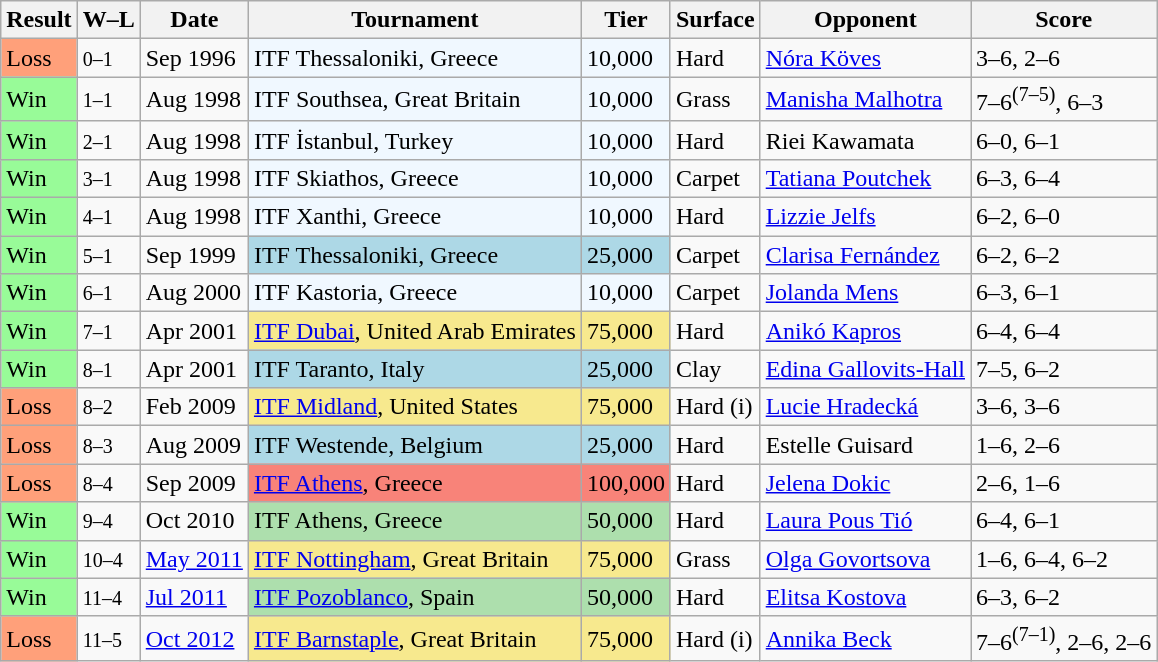<table class="sortable wikitable">
<tr>
<th>Result</th>
<th class="unsortable">W–L</th>
<th>Date</th>
<th>Tournament</th>
<th>Tier</th>
<th>Surface</th>
<th>Opponent</th>
<th class="unsortable">Score</th>
</tr>
<tr>
<td bgcolor="FFA07A">Loss</td>
<td><small>0–1</small></td>
<td>Sep 1996</td>
<td bgcolor="#f0f8ff">ITF Thessaloniki, Greece</td>
<td bgcolor="#f0f8ff">10,000</td>
<td>Hard</td>
<td> <a href='#'>Nóra Köves</a></td>
<td>3–6, 2–6</td>
</tr>
<tr>
<td bgcolor="98FB98">Win</td>
<td><small>1–1</small></td>
<td>Aug 1998</td>
<td bgcolor="#f0f8ff">ITF Southsea, Great Britain</td>
<td bgcolor="#f0f8ff">10,000</td>
<td>Grass</td>
<td> <a href='#'>Manisha Malhotra</a></td>
<td>7–6<sup>(7–5)</sup>, 6–3</td>
</tr>
<tr>
<td bgcolor="98FB98">Win</td>
<td><small>2–1</small></td>
<td>Aug 1998</td>
<td bgcolor="#f0f8ff">ITF İstanbul, Turkey</td>
<td bgcolor="#f0f8ff">10,000</td>
<td>Hard</td>
<td> Riei Kawamata</td>
<td>6–0, 6–1</td>
</tr>
<tr>
<td bgcolor="98FB98">Win</td>
<td><small>3–1</small></td>
<td>Aug 1998</td>
<td bgcolor="#f0f8ff">ITF Skiathos, Greece</td>
<td bgcolor="#f0f8ff">10,000</td>
<td>Carpet</td>
<td> <a href='#'>Tatiana Poutchek</a></td>
<td>6–3, 6–4</td>
</tr>
<tr>
<td bgcolor="98FB98">Win</td>
<td><small>4–1</small></td>
<td>Aug 1998</td>
<td bgcolor="#f0f8ff">ITF Xanthi, Greece</td>
<td bgcolor="#f0f8ff">10,000</td>
<td>Hard</td>
<td> <a href='#'>Lizzie Jelfs</a></td>
<td>6–2, 6–0</td>
</tr>
<tr>
<td bgcolor="98FB98">Win</td>
<td><small>5–1</small></td>
<td>Sep 1999</td>
<td bgcolor="lightblue">ITF Thessaloniki, Greece</td>
<td bgcolor="lightblue">25,000</td>
<td>Carpet</td>
<td> <a href='#'>Clarisa Fernández</a></td>
<td>6–2, 6–2</td>
</tr>
<tr>
<td bgcolor="98FB98">Win</td>
<td><small>6–1</small></td>
<td>Aug 2000</td>
<td bgcolor="#f0f8ff">ITF Kastoria, Greece</td>
<td bgcolor="#f0f8ff">10,000</td>
<td>Carpet</td>
<td> <a href='#'>Jolanda Mens</a></td>
<td>6–3, 6–1</td>
</tr>
<tr>
<td bgcolor="98FB98">Win</td>
<td><small>7–1</small></td>
<td>Apr 2001</td>
<td bgcolor="#F7E98E"><a href='#'>ITF Dubai</a>, United Arab Emirates</td>
<td bgcolor="#F7E98E">75,000</td>
<td>Hard</td>
<td> <a href='#'>Anikó Kapros</a></td>
<td>6–4, 6–4</td>
</tr>
<tr>
<td bgcolor="98FB98">Win</td>
<td><small>8–1</small></td>
<td>Apr 2001</td>
<td bgcolor="lightblue">ITF Taranto, Italy</td>
<td bgcolor="lightblue">25,000</td>
<td>Clay</td>
<td> <a href='#'>Edina Gallovits-Hall</a></td>
<td>7–5, 6–2</td>
</tr>
<tr>
<td bgcolor="FFA07A">Loss</td>
<td><small>8–2</small></td>
<td>Feb 2009</td>
<td bgcolor="#F7E98E"><a href='#'>ITF Midland</a>, United States</td>
<td bgcolor="#F7E98E">75,000</td>
<td>Hard (i)</td>
<td> <a href='#'>Lucie Hradecká</a></td>
<td>3–6, 3–6</td>
</tr>
<tr>
<td bgcolor="FFA07A">Loss</td>
<td><small>8–3</small></td>
<td>Aug 2009</td>
<td bgcolor="lightblue">ITF Westende, Belgium</td>
<td bgcolor="lightblue">25,000</td>
<td>Hard</td>
<td> Estelle Guisard</td>
<td>1–6, 2–6</td>
</tr>
<tr>
<td bgcolor="FFA07A">Loss</td>
<td><small>8–4</small></td>
<td>Sep 2009</td>
<td bgcolor="#F88379"><a href='#'>ITF Athens</a>, Greece</td>
<td bgcolor="#F88379">100,000</td>
<td>Hard</td>
<td> <a href='#'>Jelena Dokic</a></td>
<td>2–6, 1–6</td>
</tr>
<tr>
<td bgcolor="98FB98">Win</td>
<td><small>9–4</small></td>
<td>Oct 2010</td>
<td style="background:#addfad;">ITF Athens, Greece</td>
<td style="background:#addfad;">50,000</td>
<td>Hard</td>
<td> <a href='#'>Laura Pous Tió</a></td>
<td>6–4, 6–1</td>
</tr>
<tr>
<td bgcolor="98FB98">Win</td>
<td><small>10–4</small></td>
<td><a href='#'>May 2011</a></td>
<td style="background:#f7e98e;"><a href='#'>ITF Nottingham</a>, Great Britain</td>
<td style="background:#f7e98e;">75,000</td>
<td>Grass</td>
<td> <a href='#'>Olga Govortsova</a></td>
<td>1–6, 6–4, 6–2</td>
</tr>
<tr>
<td bgcolor="98FB98">Win</td>
<td><small>11–4</small></td>
<td><a href='#'>Jul 2011</a></td>
<td bgcolor="#addfad"><a href='#'>ITF Pozoblanco</a>, Spain</td>
<td bgcolor="#addfad">50,000</td>
<td>Hard</td>
<td> <a href='#'>Elitsa Kostova</a></td>
<td>6–3, 6–2</td>
</tr>
<tr>
<td bgcolor="FFA07A">Loss</td>
<td><small>11–5</small></td>
<td><a href='#'>Oct 2012</a></td>
<td style="background:#f7e98e;"><a href='#'>ITF Barnstaple</a>, Great Britain</td>
<td style="background:#f7e98e;">75,000</td>
<td>Hard (i)</td>
<td> <a href='#'>Annika Beck</a></td>
<td>7–6<sup>(7–1)</sup>, 2–6, 2–6</td>
</tr>
</table>
